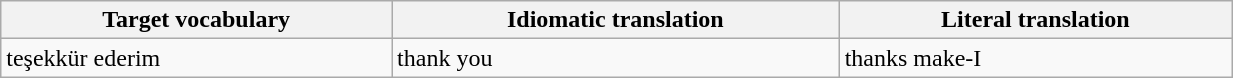<table class="wikitable" style="text-align:left; width:65%">
<tr>
<th scope="col">Target vocabulary</th>
<th scope="col">Idiomatic translation</th>
<th scope="col">Literal translation</th>
</tr>
<tr>
<td>teşekkür ederim</td>
<td>thank you</td>
<td>thanks make-I</td>
</tr>
</table>
